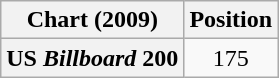<table class="wikitable plainrowheaders" style="text-align:center">
<tr>
<th scope="col">Chart (2009)</th>
<th scope="col">Position</th>
</tr>
<tr>
<th scope="row">US <em>Billboard</em> 200</th>
<td>175</td>
</tr>
</table>
